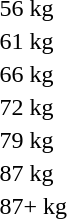<table>
<tr>
<td>56 kg</td>
<td></td>
<td></td>
<td></td>
</tr>
<tr>
<td>61 kg</td>
<td></td>
<td></td>
<td></td>
</tr>
<tr>
<td>66 kg</td>
<td></td>
<td></td>
<td></td>
</tr>
<tr>
<td>72 kg</td>
<td></td>
<td></td>
<td></td>
</tr>
<tr>
<td>79 kg</td>
<td></td>
<td></td>
<td></td>
</tr>
<tr>
<td>87 kg</td>
<td></td>
<td></td>
<td></td>
</tr>
<tr>
<td>87+ kg</td>
<td></td>
<td></td>
<td></td>
</tr>
</table>
